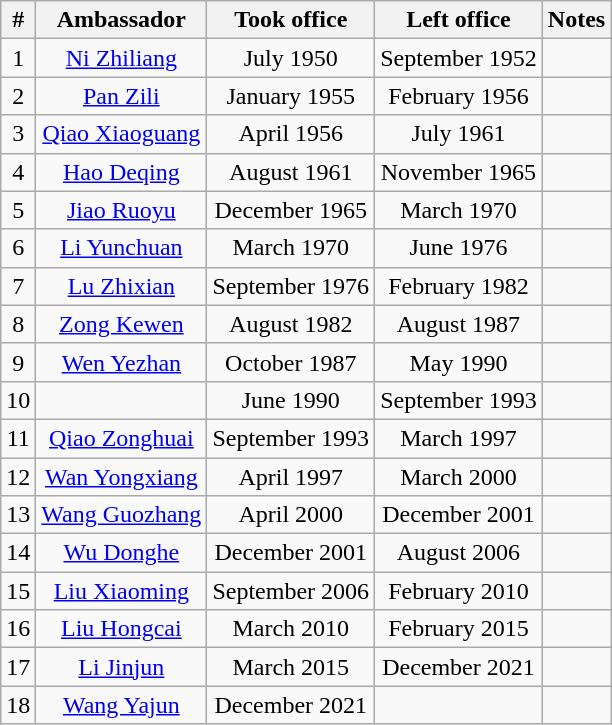<table class=wikitable style="text-align:center">
<tr>
<th>#</th>
<th>Ambassador</th>
<th>Took office</th>
<th>Left office</th>
<th>Notes</th>
</tr>
<tr>
<td>1</td>
<td><a href='#'>Ni Zhiliang</a></td>
<td>July 1950</td>
<td>September 1952</td>
<td></td>
</tr>
<tr>
<td>2</td>
<td><a href='#'>Pan Zili</a></td>
<td>January 1955</td>
<td>February 1956</td>
<td></td>
</tr>
<tr>
<td>3</td>
<td><a href='#'>Qiao Xiaoguang</a></td>
<td>April 1956</td>
<td>July 1961</td>
<td></td>
</tr>
<tr>
<td>4</td>
<td><a href='#'>Hao Deqing</a></td>
<td>August 1961</td>
<td>November 1965</td>
<td></td>
</tr>
<tr>
<td>5</td>
<td><a href='#'>Jiao Ruoyu</a></td>
<td>December 1965</td>
<td>March 1970</td>
<td></td>
</tr>
<tr>
<td>6</td>
<td><a href='#'>Li Yunchuan</a></td>
<td>March 1970</td>
<td>June 1976</td>
<td></td>
</tr>
<tr>
<td>7</td>
<td><a href='#'>Lu Zhixian</a></td>
<td>September 1976</td>
<td>February 1982</td>
<td></td>
</tr>
<tr>
<td>8</td>
<td><a href='#'>Zong Kewen</a></td>
<td>August 1982</td>
<td>August 1987</td>
<td></td>
</tr>
<tr>
<td>9</td>
<td><a href='#'>Wen Yezhan</a></td>
<td>October 1987</td>
<td>May 1990</td>
<td></td>
</tr>
<tr>
<td>10</td>
<td></td>
<td>June 1990</td>
<td>September 1993</td>
<td></td>
</tr>
<tr>
<td>11</td>
<td><a href='#'>Qiao Zonghuai</a></td>
<td>September 1993</td>
<td>March 1997</td>
<td></td>
</tr>
<tr>
<td>12</td>
<td><a href='#'>Wan Yongxiang</a></td>
<td>April 1997</td>
<td>March 2000</td>
<td></td>
</tr>
<tr>
<td>13</td>
<td><a href='#'>Wang Guozhang</a></td>
<td>April 2000</td>
<td>December 2001</td>
<td></td>
</tr>
<tr>
<td>14</td>
<td><a href='#'>Wu Donghe</a></td>
<td>December 2001</td>
<td>August 2006</td>
<td></td>
</tr>
<tr>
<td>15</td>
<td><a href='#'>Liu Xiaoming</a></td>
<td>September 2006</td>
<td>February 2010</td>
<td></td>
</tr>
<tr>
<td>16</td>
<td><a href='#'>Liu Hongcai</a></td>
<td>March 2010</td>
<td>February 2015</td>
<td></td>
</tr>
<tr>
<td>17</td>
<td><a href='#'>Li Jinjun</a></td>
<td>March 2015</td>
<td>December 2021</td>
<td></td>
</tr>
<tr>
<td>18</td>
<td><a href='#'>Wang Yajun</a></td>
<td>December 2021</td>
<td></td>
</tr>
</table>
